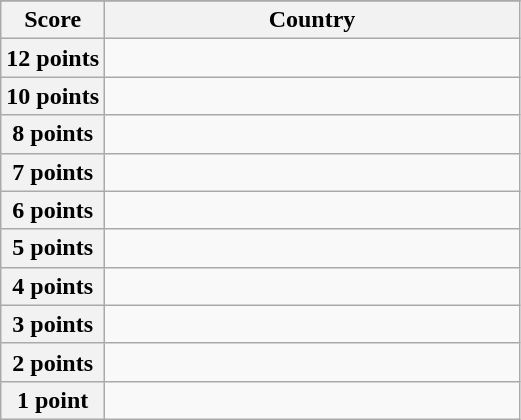<table class="wikitable">
<tr>
</tr>
<tr>
<th scope="col" width="20%">Score</th>
<th scope="col">Country</th>
</tr>
<tr>
<th scope="row">12 points</th>
<td></td>
</tr>
<tr>
<th scope="row">10 points</th>
<td></td>
</tr>
<tr>
<th scope="row">8 points</th>
<td></td>
</tr>
<tr>
<th scope="row">7 points</th>
<td></td>
</tr>
<tr>
<th scope="row">6 points</th>
<td></td>
</tr>
<tr>
<th scope="row">5 points</th>
<td></td>
</tr>
<tr>
<th scope="row">4 points</th>
<td></td>
</tr>
<tr>
<th scope="row">3 points</th>
<td></td>
</tr>
<tr>
<th scope="row">2 points</th>
<td></td>
</tr>
<tr>
<th scope="row">1 point</th>
<td></td>
</tr>
</table>
